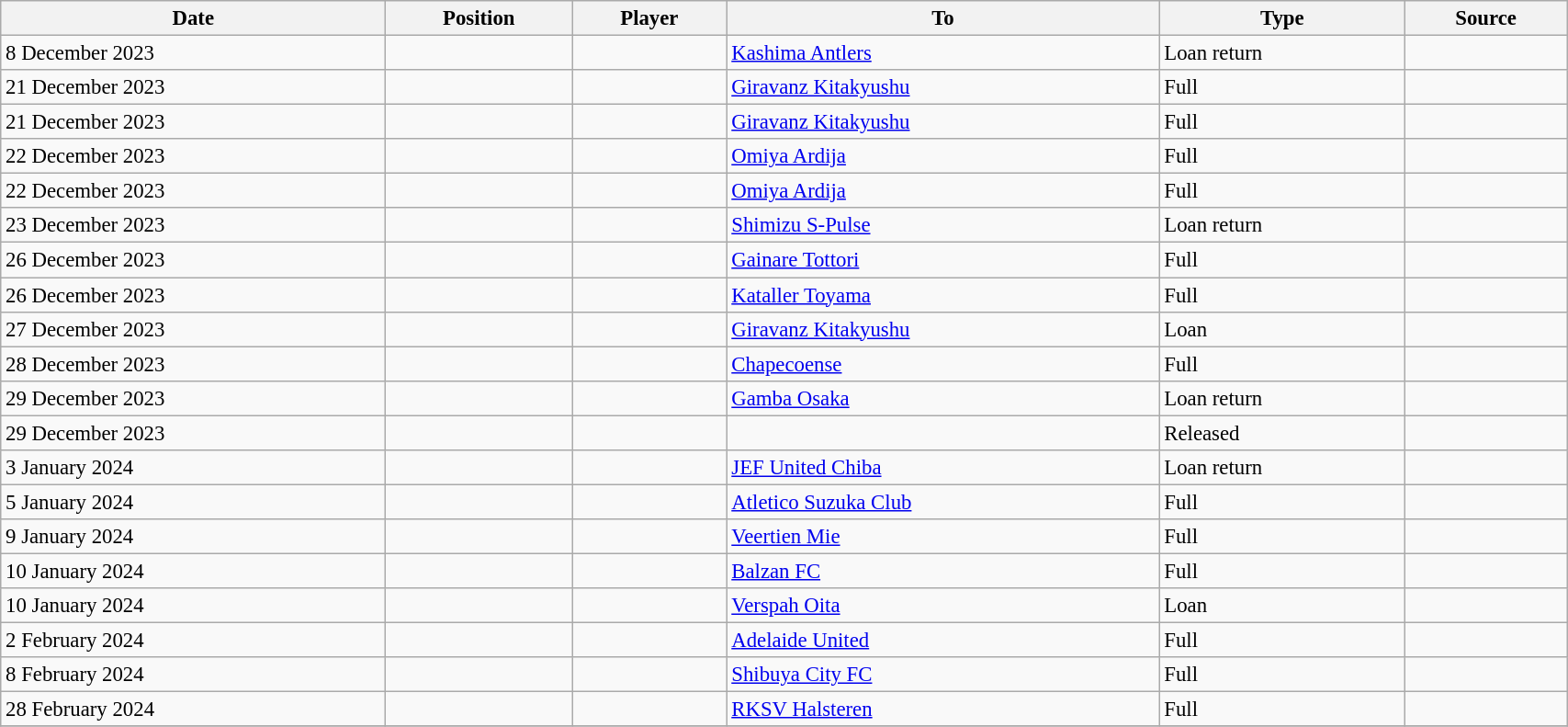<table class="wikitable sortable" style="width:90%; text-align:center; font-size:95%; text-align:left;">
<tr>
<th>Date</th>
<th>Position</th>
<th>Player</th>
<th>To</th>
<th>Type</th>
<th>Source</th>
</tr>
<tr>
<td>8 December 2023</td>
<td></td>
<td></td>
<td> <a href='#'>Kashima Antlers</a></td>
<td>Loan return</td>
<td></td>
</tr>
<tr>
<td>21 December 2023</td>
<td></td>
<td></td>
<td> <a href='#'>Giravanz Kitakyushu</a></td>
<td>Full</td>
<td></td>
</tr>
<tr>
<td>21 December 2023</td>
<td></td>
<td></td>
<td> <a href='#'>Giravanz Kitakyushu</a></td>
<td>Full</td>
<td></td>
</tr>
<tr>
<td>22 December 2023</td>
<td></td>
<td></td>
<td> <a href='#'>Omiya Ardija</a></td>
<td>Full</td>
<td></td>
</tr>
<tr>
<td>22 December 2023</td>
<td></td>
<td></td>
<td> <a href='#'>Omiya Ardija</a></td>
<td>Full</td>
<td></td>
</tr>
<tr>
<td>23 December 2023</td>
<td></td>
<td></td>
<td> <a href='#'>Shimizu S-Pulse</a></td>
<td>Loan return</td>
<td></td>
</tr>
<tr>
<td>26 December 2023</td>
<td></td>
<td></td>
<td> <a href='#'>Gainare Tottori</a></td>
<td>Full</td>
<td></td>
</tr>
<tr>
<td>26 December 2023</td>
<td></td>
<td></td>
<td> <a href='#'>Kataller Toyama</a></td>
<td>Full</td>
<td></td>
</tr>
<tr>
<td>27 December 2023</td>
<td></td>
<td></td>
<td> <a href='#'>Giravanz Kitakyushu</a></td>
<td>Loan</td>
<td></td>
</tr>
<tr>
<td>28 December 2023</td>
<td></td>
<td></td>
<td> <a href='#'>Chapecoense</a></td>
<td>Full</td>
<td></td>
</tr>
<tr>
<td>29 December 2023</td>
<td></td>
<td></td>
<td> <a href='#'>Gamba Osaka</a></td>
<td>Loan return</td>
<td></td>
</tr>
<tr>
<td>29 December 2023</td>
<td></td>
<td></td>
<td></td>
<td>Released</td>
<td></td>
</tr>
<tr>
<td>3 January 2024</td>
<td></td>
<td></td>
<td> <a href='#'>JEF United Chiba</a></td>
<td>Loan return</td>
<td></td>
</tr>
<tr>
<td>5 January 2024</td>
<td></td>
<td></td>
<td> <a href='#'>Atletico Suzuka Club</a></td>
<td>Full</td>
<td></td>
</tr>
<tr>
<td>9 January 2024</td>
<td></td>
<td></td>
<td> <a href='#'>Veertien Mie</a></td>
<td>Full</td>
<td></td>
</tr>
<tr>
<td>10 January 2024</td>
<td></td>
<td></td>
<td> <a href='#'>Balzan FC</a></td>
<td>Full</td>
<td></td>
</tr>
<tr>
<td>10 January 2024</td>
<td></td>
<td></td>
<td> <a href='#'>Verspah Oita</a></td>
<td>Loan</td>
<td></td>
</tr>
<tr>
<td>2 February 2024</td>
<td></td>
<td></td>
<td> <a href='#'>Adelaide United</a></td>
<td>Full</td>
<td></td>
</tr>
<tr>
<td>8 February 2024</td>
<td></td>
<td></td>
<td> <a href='#'>Shibuya City FC</a></td>
<td>Full</td>
<td></td>
</tr>
<tr>
<td>28 February 2024</td>
<td></td>
<td></td>
<td> <a href='#'>RKSV Halsteren</a></td>
<td>Full</td>
<td></td>
</tr>
<tr>
</tr>
</table>
